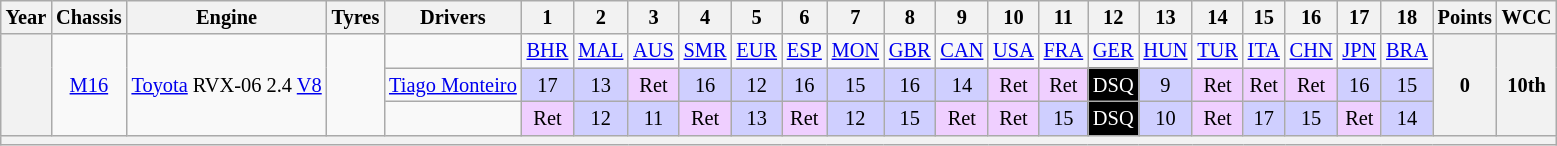<table class="wikitable" style="text-align:center; font-size:85%">
<tr>
<th>Year</th>
<th>Chassis</th>
<th>Engine</th>
<th>Tyres</th>
<th>Drivers</th>
<th>1</th>
<th>2</th>
<th>3</th>
<th>4</th>
<th>5</th>
<th>6</th>
<th>7</th>
<th>8</th>
<th>9</th>
<th>10</th>
<th>11</th>
<th>12</th>
<th>13</th>
<th>14</th>
<th>15</th>
<th>16</th>
<th>17</th>
<th>18</th>
<th>Points</th>
<th>WCC</th>
</tr>
<tr>
<th rowspan="3"></th>
<td rowspan="3"><a href='#'>M16</a></td>
<td rowspan="3"><a href='#'>Toyota</a> RVX-06 2.4 <a href='#'>V8</a></td>
<td rowspan="3"></td>
<td></td>
<td><a href='#'>BHR</a></td>
<td><a href='#'>MAL</a></td>
<td><a href='#'>AUS</a></td>
<td><a href='#'>SMR</a></td>
<td><a href='#'>EUR</a></td>
<td><a href='#'>ESP</a></td>
<td><a href='#'>MON</a></td>
<td><a href='#'>GBR</a></td>
<td><a href='#'>CAN</a></td>
<td><a href='#'>USA</a></td>
<td><a href='#'>FRA</a></td>
<td><a href='#'>GER</a></td>
<td><a href='#'>HUN</a></td>
<td><a href='#'>TUR</a></td>
<td><a href='#'>ITA</a></td>
<td><a href='#'>CHN</a></td>
<td><a href='#'>JPN</a></td>
<td><a href='#'>BRA</a></td>
<th rowspan="3">0</th>
<th rowspan="3">10th</th>
</tr>
<tr>
<td align="left"> <a href='#'>Tiago Monteiro</a></td>
<td style="background:#CFCFFF;">17</td>
<td style="background:#CFCFFF;">13</td>
<td style="background:#EFCFFF;">Ret</td>
<td style="background:#CFCFFF;">16</td>
<td style="background:#CFCFFF;">12</td>
<td style="background:#CFCFFF;">16</td>
<td style="background:#CFCFFF;">15</td>
<td style="background:#CFCFFF;">16</td>
<td style="background:#CFCFFF;">14</td>
<td style="background:#EFCFFF;">Ret</td>
<td style="background:#EFCFFF;">Ret</td>
<td style="background:#000000; color:white">DSQ</td>
<td style="background:#CFCFFF;">9</td>
<td style="background:#EFCFFF;">Ret</td>
<td style="background:#EFCFFF;">Ret</td>
<td style="background:#EFCFFF;">Ret</td>
<td style="background:#CFCFFF;">16</td>
<td style="background:#CFCFFF;">15</td>
</tr>
<tr>
<td align="left"></td>
<td style="background:#EFCFFF;">Ret</td>
<td style="background:#CFCFFF;">12</td>
<td style="background:#CFCFFF;">11</td>
<td style="background:#EFCFFF;">Ret</td>
<td style="background:#CFCFFF;">13</td>
<td style="background:#EFCFFF;">Ret</td>
<td style="background:#CFCFFF;">12</td>
<td style="background:#CFCFFF;">15</td>
<td style="background:#EFCFFF;">Ret</td>
<td style="background:#EFCFFF;">Ret</td>
<td style="background:#CFCFFF;">15</td>
<td style="background:#000000; color:white">DSQ</td>
<td style="background:#CFCFFF;">10</td>
<td style="background:#EFCFFF;">Ret</td>
<td style="background:#CFCFFF;">17</td>
<td style="background:#CFCFFF;">15</td>
<td style="background:#EFCFFF;">Ret</td>
<td style="background:#CFCFFF;">14</td>
</tr>
<tr>
<th colspan="25"></th>
</tr>
</table>
